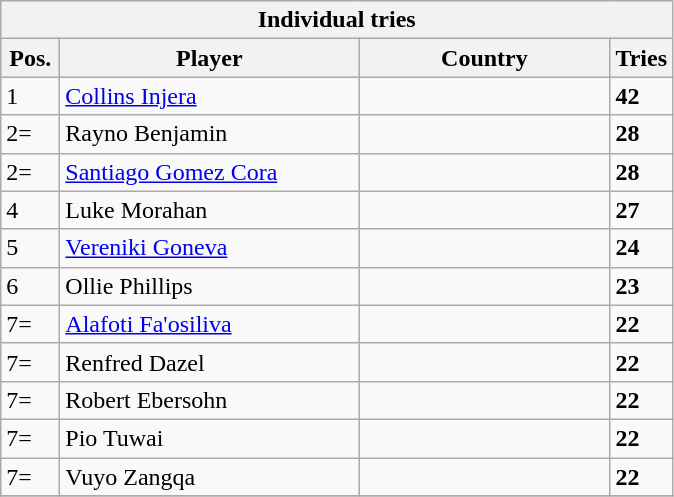<table class="wikitable" style="text-align:left">
<tr bgcolor="#efefef">
<th colspan=4 style="border-right:0px;";>Individual tries <br></th>
</tr>
<tr bgcolor="#efefef">
<th scope="col" style="width:2em;">Pos.</th>
<th scope="col" style="width:12em;">Player</th>
<th scope="col" style="width:10em;">Country</th>
<th scope="col" style="width:2em;">Tries</th>
</tr>
<tr>
<td>1</td>
<td><a href='#'>Collins Injera</a></td>
<td></td>
<td><strong>42</strong></td>
</tr>
<tr>
<td>2=</td>
<td>Rayno Benjamin</td>
<td></td>
<td><strong>28</strong></td>
</tr>
<tr>
<td>2=</td>
<td><a href='#'>Santiago Gomez Cora</a></td>
<td></td>
<td><strong>28</strong></td>
</tr>
<tr>
<td>4</td>
<td>Luke Morahan</td>
<td></td>
<td><strong>27</strong></td>
</tr>
<tr>
<td>5</td>
<td><a href='#'>Vereniki Goneva</a></td>
<td></td>
<td><strong>24</strong></td>
</tr>
<tr>
<td>6</td>
<td>Ollie Phillips</td>
<td></td>
<td><strong>23</strong></td>
</tr>
<tr>
<td>7=</td>
<td><a href='#'>Alafoti Fa'osiliva</a></td>
<td></td>
<td><strong>22</strong></td>
</tr>
<tr>
<td>7=</td>
<td>Renfred Dazel</td>
<td></td>
<td><strong>22</strong></td>
</tr>
<tr>
<td>7=</td>
<td>Robert Ebersohn</td>
<td></td>
<td><strong>22</strong></td>
</tr>
<tr>
<td>7=</td>
<td>Pio Tuwai</td>
<td></td>
<td><strong>22</strong></td>
</tr>
<tr>
<td>7=</td>
<td>Vuyo Zangqa</td>
<td></td>
<td><strong>22</strong></td>
</tr>
<tr>
</tr>
</table>
